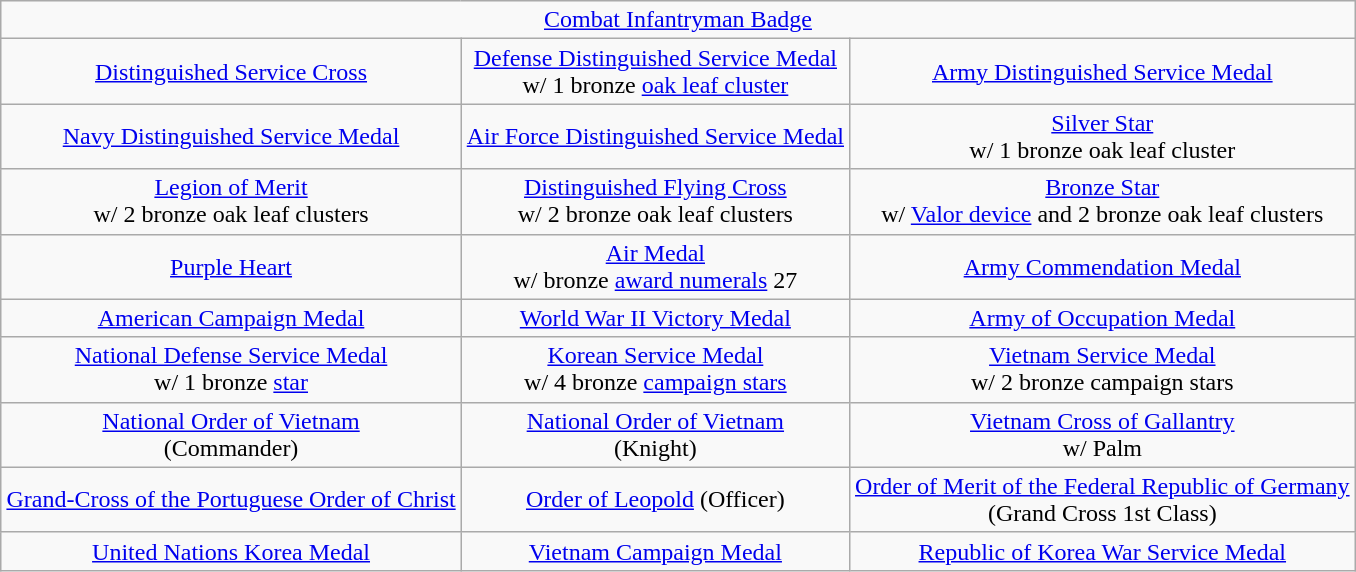<table class="wikitable" style="margin:1em auto; text-align:center;">
<tr>
<td colspan="3"><a href='#'>Combat Infantryman Badge</a></td>
</tr>
<tr>
<td><a href='#'>Distinguished Service Cross</a></td>
<td><a href='#'>Defense Distinguished Service Medal</a><br>w/ 1 bronze <a href='#'>oak leaf cluster</a></td>
<td><a href='#'>Army Distinguished Service Medal</a></td>
</tr>
<tr>
<td><a href='#'>Navy Distinguished Service Medal</a></td>
<td><a href='#'>Air Force Distinguished Service Medal</a></td>
<td><a href='#'>Silver Star</a><br>w/ 1 bronze oak leaf cluster</td>
</tr>
<tr>
<td><a href='#'>Legion of Merit</a><br>w/ 2 bronze oak leaf clusters</td>
<td><a href='#'>Distinguished Flying Cross</a><br>w/ 2 bronze oak leaf clusters</td>
<td><a href='#'>Bronze Star</a><br>w/ <a href='#'>Valor device</a> and 2 bronze oak leaf clusters</td>
</tr>
<tr>
<td><a href='#'>Purple Heart</a></td>
<td><a href='#'>Air Medal</a><br>w/ bronze <a href='#'>award numerals</a> 27</td>
<td><a href='#'>Army Commendation Medal</a></td>
</tr>
<tr>
<td><a href='#'>American Campaign Medal</a></td>
<td><a href='#'>World War II Victory Medal</a></td>
<td><a href='#'>Army of Occupation Medal</a></td>
</tr>
<tr>
<td><a href='#'>National Defense Service Medal</a><br>w/ 1 bronze <a href='#'>star</a></td>
<td><a href='#'>Korean Service Medal</a><br>w/ 4 bronze <a href='#'>campaign stars</a></td>
<td><a href='#'>Vietnam Service Medal</a><br>w/ 2 bronze campaign stars</td>
</tr>
<tr>
<td><a href='#'>National Order of Vietnam</a><br>(Commander)</td>
<td><a href='#'>National Order of Vietnam</a><br>(Knight)</td>
<td><a href='#'>Vietnam Cross of Gallantry</a><br>w/ Palm</td>
</tr>
<tr>
<td><a href='#'>Grand-Cross of the Portuguese Order of Christ</a></td>
<td><a href='#'>Order of Leopold</a> (Officer)</td>
<td><a href='#'>Order of Merit of the Federal Republic of Germany</a> <br>(Grand Cross 1st Class)</td>
</tr>
<tr>
<td><a href='#'>United Nations Korea Medal</a></td>
<td><a href='#'>Vietnam Campaign Medal</a></td>
<td><a href='#'>Republic of Korea War Service Medal</a></td>
</tr>
</table>
